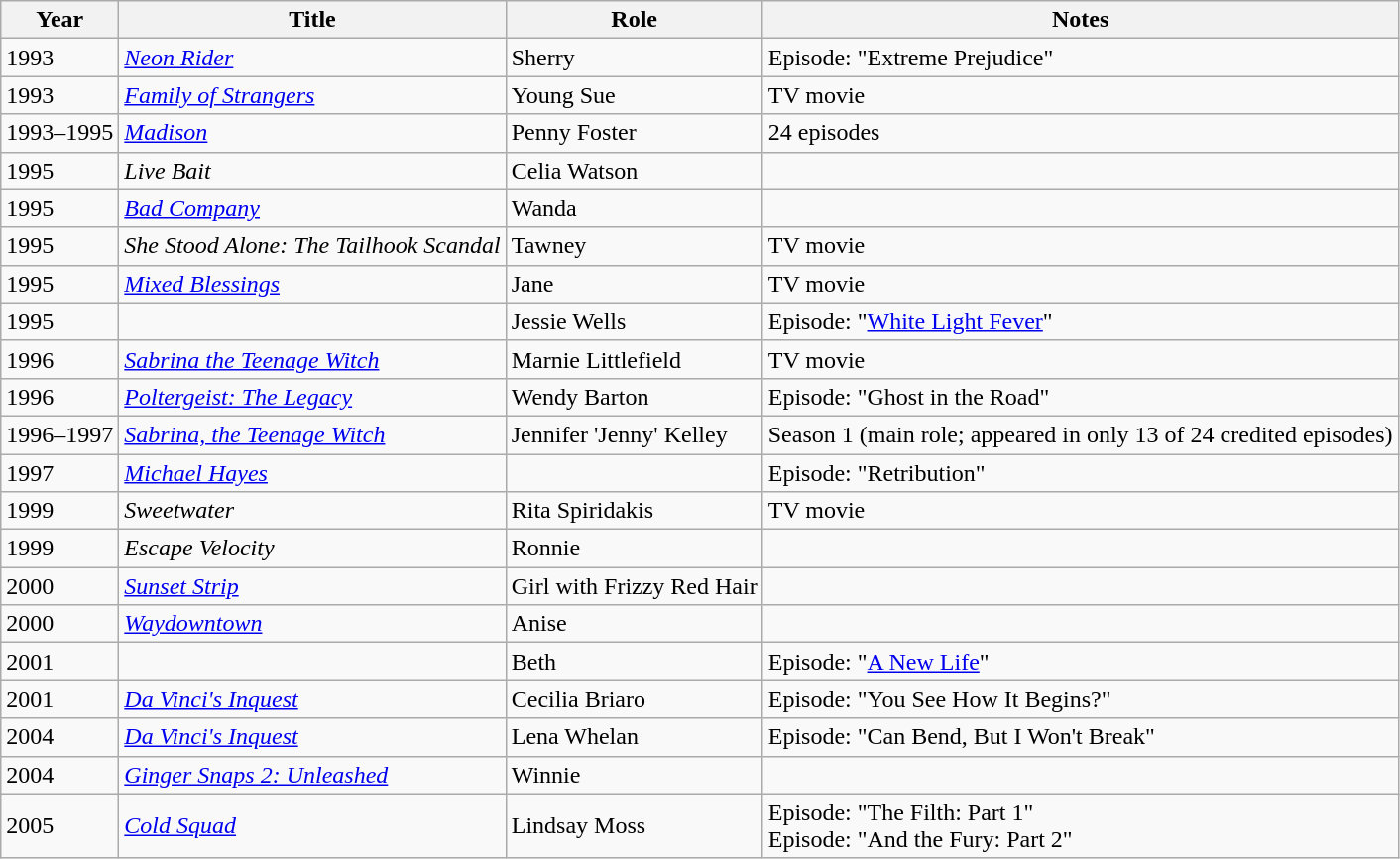<table class="wikitable sortable">
<tr>
<th>Year</th>
<th>Title</th>
<th>Role</th>
<th class="unsortable">Notes</th>
</tr>
<tr>
<td>1993</td>
<td><em><a href='#'>Neon Rider</a></em></td>
<td>Sherry</td>
<td>Episode: "Extreme Prejudice"</td>
</tr>
<tr>
<td>1993</td>
<td><em><a href='#'>Family of Strangers</a></em></td>
<td>Young Sue</td>
<td>TV movie</td>
</tr>
<tr>
<td>1993–1995</td>
<td><em><a href='#'>Madison</a></em></td>
<td>Penny Foster</td>
<td>24 episodes</td>
</tr>
<tr>
<td>1995</td>
<td><em>Live Bait</em></td>
<td>Celia Watson</td>
<td></td>
</tr>
<tr>
<td>1995</td>
<td><em><a href='#'>Bad Company</a></em></td>
<td>Wanda</td>
<td></td>
</tr>
<tr>
<td>1995</td>
<td><em>She Stood Alone: The Tailhook Scandal</em></td>
<td>Tawney</td>
<td>TV movie</td>
</tr>
<tr>
<td>1995</td>
<td><em><a href='#'>Mixed Blessings</a></em></td>
<td>Jane</td>
<td>TV movie</td>
</tr>
<tr>
<td>1995</td>
<td><em></em></td>
<td>Jessie Wells</td>
<td>Episode: "<a href='#'>White Light Fever</a>"</td>
</tr>
<tr>
<td>1996</td>
<td><em><a href='#'>Sabrina the Teenage Witch</a></em></td>
<td>Marnie Littlefield</td>
<td>TV movie</td>
</tr>
<tr>
<td>1996</td>
<td><em><a href='#'>Poltergeist: The Legacy</a></em></td>
<td>Wendy Barton</td>
<td>Episode: "Ghost in the Road"</td>
</tr>
<tr>
<td>1996–1997</td>
<td><em><a href='#'>Sabrina, the Teenage Witch</a></em></td>
<td>Jennifer 'Jenny' Kelley</td>
<td>Season 1 (main role; appeared in only 13 of 24 credited episodes)</td>
</tr>
<tr>
<td>1997</td>
<td><em><a href='#'>Michael Hayes</a></em></td>
<td></td>
<td>Episode: "Retribution"</td>
</tr>
<tr>
<td>1999</td>
<td><em>Sweetwater</em></td>
<td>Rita Spiridakis</td>
<td>TV movie</td>
</tr>
<tr>
<td>1999</td>
<td><em>Escape Velocity</em></td>
<td>Ronnie</td>
<td></td>
</tr>
<tr>
<td>2000</td>
<td><em><a href='#'>Sunset Strip</a></em></td>
<td>Girl with Frizzy Red Hair</td>
<td></td>
</tr>
<tr>
<td>2000</td>
<td><em><a href='#'>Waydowntown</a></em></td>
<td>Anise</td>
<td></td>
</tr>
<tr>
<td>2001</td>
<td><em></em></td>
<td>Beth</td>
<td>Episode: "<a href='#'>A New Life</a>"</td>
</tr>
<tr>
<td>2001</td>
<td><em><a href='#'>Da Vinci's Inquest</a></em></td>
<td>Cecilia Briaro</td>
<td>Episode: "You See How It Begins?"</td>
</tr>
<tr>
<td>2004</td>
<td><em><a href='#'>Da Vinci's Inquest</a></em></td>
<td>Lena Whelan</td>
<td>Episode: "Can Bend, But I Won't Break"</td>
</tr>
<tr>
<td>2004</td>
<td><em><a href='#'>Ginger Snaps 2: Unleashed</a></em></td>
<td>Winnie</td>
<td></td>
</tr>
<tr>
<td>2005</td>
<td><em><a href='#'>Cold Squad</a></em></td>
<td>Lindsay Moss</td>
<td>Episode: "The Filth: Part 1"<br>Episode: "And the Fury: Part 2"</td>
</tr>
</table>
